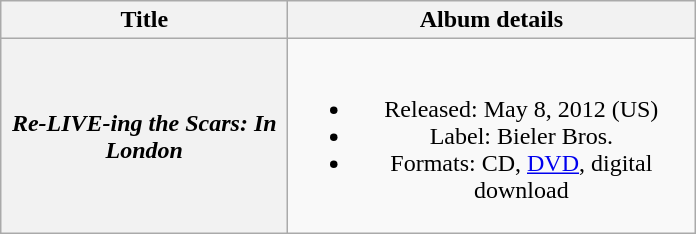<table class="wikitable plainrowheaders" style="text-align:center;">
<tr>
<th scope="col" style="width:11.5em;">Title</th>
<th scope="col" style="width:16.5em;">Album details</th>
</tr>
<tr>
<th scope="row"><em>Re-LIVE-ing the Scars: In London</em></th>
<td><br><ul><li>Released: May 8, 2012 <span>(US)</span></li><li>Label: Bieler Bros.</li><li>Formats: CD, <a href='#'>DVD</a>, digital download</li></ul></td>
</tr>
</table>
